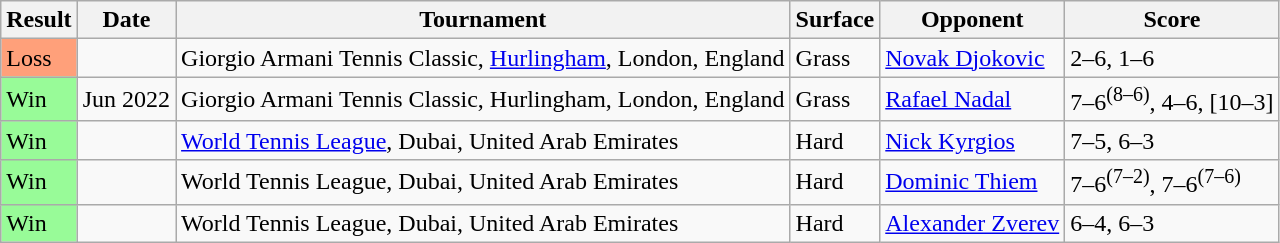<table class="sortable wikitable">
<tr>
<th>Result</th>
<th>Date</th>
<th>Tournament</th>
<th>Surface</th>
<th>Opponent</th>
<th>Score</th>
</tr>
<tr>
<td bgcolor=FFA07A>Loss</td>
<td></td>
<td>Giorgio Armani Tennis Classic, <a href='#'> Hurlingham</a>, London, England</td>
<td>Grass</td>
<td> <a href='#'>Novak Djokovic</a></td>
<td>2–6, 1–6</td>
</tr>
<tr>
<td style="background:#98fb98;">Win</td>
<td>Jun 2022</td>
<td>Giorgio Armani Tennis Classic, Hurlingham, London, England</td>
<td>Grass</td>
<td> <a href='#'>Rafael Nadal</a></td>
<td>7–6<sup>(8–6)</sup>, 4–6, [10–3]</td>
</tr>
<tr>
<td style="background:#98fb98;">Win</td>
<td></td>
<td><a href='#'>World Tennis League</a>, Dubai, United Arab Emirates</td>
<td>Hard</td>
<td> <a href='#'>Nick Kyrgios</a></td>
<td>7–5, 6–3</td>
</tr>
<tr>
<td style="background:#98fb98;">Win</td>
<td></td>
<td>World Tennis League, Dubai, United Arab Emirates</td>
<td>Hard</td>
<td> <a href='#'>Dominic Thiem</a></td>
<td>7–6<sup>(7–2)</sup>, 7–6<sup>(7–6)</sup></td>
</tr>
<tr>
<td style="background:#98fb98;">Win</td>
<td></td>
<td>World Tennis League, Dubai, United Arab Emirates</td>
<td>Hard</td>
<td> <a href='#'>Alexander Zverev</a></td>
<td>6–4, 6–3</td>
</tr>
</table>
